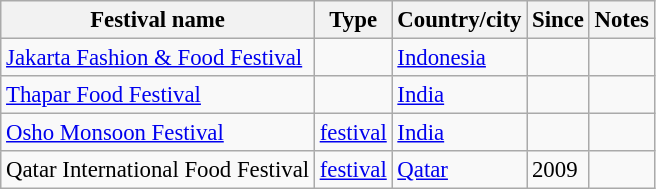<table class="wikitable sortable" style="text-align:left;font-size:95%;">
<tr>
<th>Festival name</th>
<th>Type</th>
<th>Country/city</th>
<th>Since</th>
<th>Notes</th>
</tr>
<tr>
<td><a href='#'>Jakarta Fashion & Food Festival</a></td>
<td></td>
<td><a href='#'>Indonesia</a></td>
<td></td>
<td></td>
</tr>
<tr>
<td><a href='#'>Thapar Food Festival</a></td>
<td></td>
<td><a href='#'>India</a></td>
<td></td>
<td></td>
</tr>
<tr>
<td><a href='#'>Osho Monsoon Festival</a></td>
<td><a href='#'>festival</a></td>
<td><a href='#'>India</a></td>
<td></td>
<td></td>
</tr>
<tr>
<td>Qatar International Food Festival</td>
<td><a href='#'>festival</a></td>
<td><a href='#'>Qatar</a></td>
<td>2009</td>
<td></td>
</tr>
</table>
